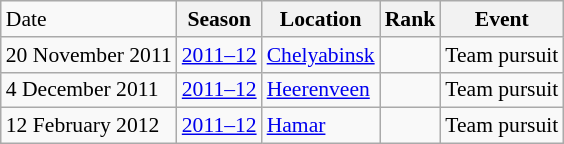<table class="wikitable sortable" style="font-size:90%" style="text-align:center">
<tr>
<td>Date</td>
<th>Season</th>
<th>Location</th>
<th>Rank</th>
<th>Event</th>
</tr>
<tr>
<td>20 November 2011</td>
<td><a href='#'>2011–12</a></td>
<td><a href='#'>Chelyabinsk</a></td>
<td></td>
<td>Team pursuit</td>
</tr>
<tr>
<td>4 December 2011</td>
<td><a href='#'>2011–12</a></td>
<td><a href='#'>Heerenveen</a></td>
<td></td>
<td>Team pursuit</td>
</tr>
<tr>
<td>12 February 2012</td>
<td><a href='#'>2011–12</a></td>
<td><a href='#'>Hamar</a></td>
<td></td>
<td>Team pursuit</td>
</tr>
</table>
